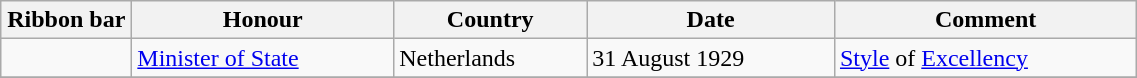<table class="wikitable" style="width:60%;">
<tr>
<th style="width:80px;">Ribbon bar</th>
<th>Honour</th>
<th>Country</th>
<th>Date</th>
<th>Comment</th>
</tr>
<tr>
<td></td>
<td><a href='#'>Minister of State</a></td>
<td>Netherlands</td>
<td>31 August 1929</td>
<td><a href='#'>Style</a> of <a href='#'>Excellency</a></td>
</tr>
<tr>
</tr>
</table>
